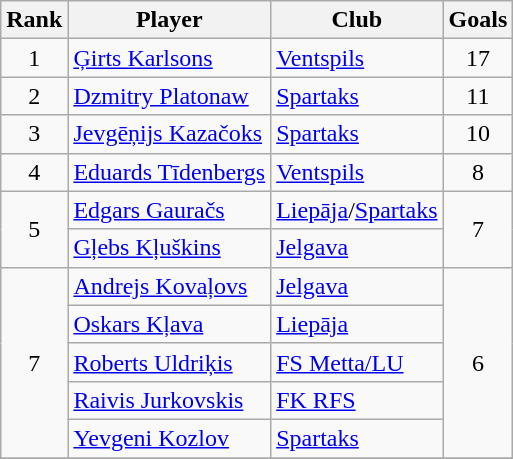<table class="wikitable" style="text-align:center">
<tr>
<th>Rank</th>
<th>Player</th>
<th>Club</th>
<th>Goals</th>
</tr>
<tr>
<td>1</td>
<td align="left"> <a href='#'>Ģirts Karlsons</a></td>
<td align="left"><a href='#'>Ventspils</a></td>
<td>17</td>
</tr>
<tr>
<td>2</td>
<td align="left"> <a href='#'>Dzmitry Platonaw</a></td>
<td align="left"><a href='#'>Spartaks</a></td>
<td>11</td>
</tr>
<tr>
<td>3</td>
<td align="left"> <a href='#'>Jevgēņijs Kazačoks</a></td>
<td align="left"><a href='#'>Spartaks</a></td>
<td>10</td>
</tr>
<tr>
<td>4</td>
<td align="left"> <a href='#'>Eduards Tīdenbergs</a></td>
<td align="left"><a href='#'>Ventspils</a></td>
<td>8</td>
</tr>
<tr>
<td rowspan=2>5</td>
<td align="left"> <a href='#'>Edgars Gauračs</a></td>
<td align="left"><a href='#'>Liepāja</a>/<a href='#'>Spartaks</a></td>
<td rowspan=2>7</td>
</tr>
<tr>
<td align="left"> <a href='#'>Gļebs Kļuškins</a></td>
<td align="left"><a href='#'>Jelgava</a></td>
</tr>
<tr>
<td rowspan=5>7</td>
<td align="left"> <a href='#'>Andrejs Kovaļovs</a></td>
<td align="left"><a href='#'>Jelgava</a></td>
<td rowspan=5>6</td>
</tr>
<tr>
<td align="left"> <a href='#'>Oskars Kļava</a></td>
<td align="left"><a href='#'>Liepāja</a></td>
</tr>
<tr>
<td align="left"> <a href='#'>Roberts Uldriķis</a></td>
<td align="left"><a href='#'>FS Metta/LU</a></td>
</tr>
<tr>
<td align="left"> <a href='#'>Raivis Jurkovskis</a></td>
<td align="left"><a href='#'>FK RFS</a></td>
</tr>
<tr>
<td align="left"> <a href='#'>Yevgeni Kozlov</a></td>
<td align="left"><a href='#'>Spartaks</a></td>
</tr>
<tr>
</tr>
</table>
